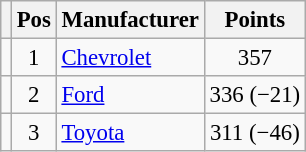<table class="wikitable" style="font-size: 95%;">
<tr>
<th></th>
<th>Pos</th>
<th>Manufacturer</th>
<th>Points</th>
</tr>
<tr>
<td align="left"></td>
<td style="text-align:center;">1</td>
<td><a href='#'>Chevrolet</a></td>
<td style="text-align:center;">357</td>
</tr>
<tr>
<td align="left"></td>
<td style="text-align:center;">2</td>
<td><a href='#'>Ford</a></td>
<td style="text-align:center;">336 (−21)</td>
</tr>
<tr>
<td align="left"></td>
<td style="text-align:center;">3</td>
<td><a href='#'>Toyota</a></td>
<td style="text-align:center;">311 (−46)</td>
</tr>
</table>
